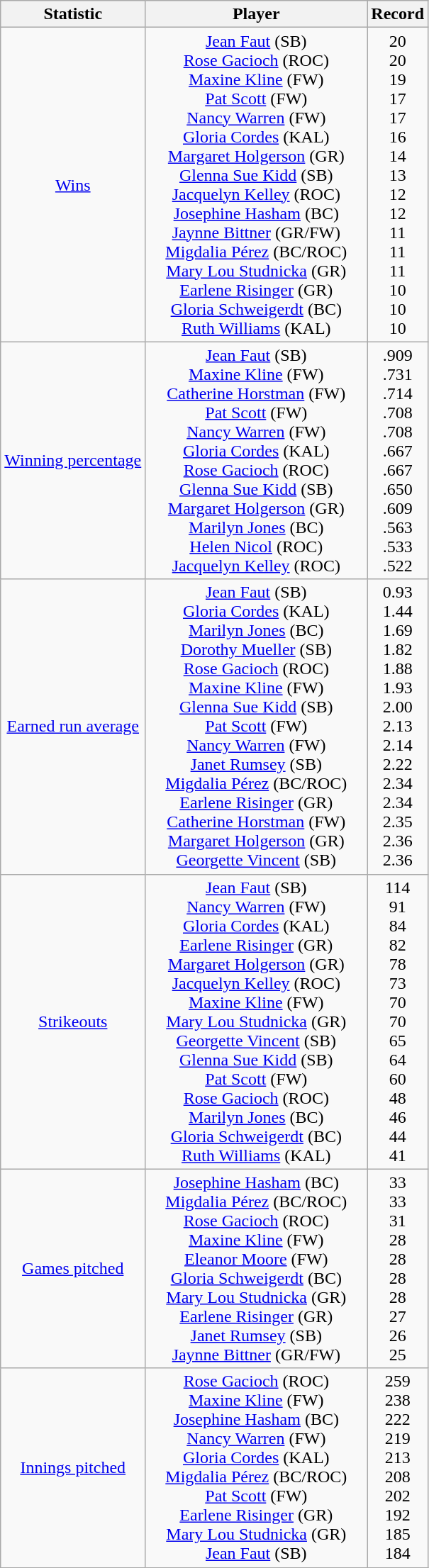<table class="wikitable">
<tr>
<th>Statistic</th>
<th>Player</th>
<th>Record</th>
</tr>
<tr align=center>
<td><a href='#'>Wins</a></td>
<td><a href='#'>Jean Faut</a> (SB)<br><a href='#'>Rose Gacioch</a> (ROC)<br><a href='#'>Maxine Kline</a> (FW)<br><a href='#'>Pat Scott</a> (FW)<br><a href='#'>Nancy Warren</a> (FW)<br><a href='#'>Gloria Cordes</a> (KAL)<br><a href='#'>Margaret Holgerson</a> (GR)<br><a href='#'>Glenna Sue Kidd</a> (SB)<br><a href='#'>Jacquelyn Kelley</a> (ROC)<br><a href='#'>Josephine Hasham</a> (BC)<br><a href='#'>Jaynne Bittner</a> (GR/FW)<br><a href='#'>Migdalia Pérez</a> (BC/ROC)<br>    <a href='#'>Mary Lou Studnicka</a> (GR)    <br><a href='#'>Earlene Risinger</a> (GR)<br><a href='#'>Gloria Schweigerdt</a> (BC)<br><a href='#'>Ruth Williams</a> (KAL)</td>
<td>20 <br> 20 <br> 19 <br> 17 <br> 17 <br> 16 <br> 14 <br> 13 <br> 12 <br> 12 <br> 11 <br> 11 <br> 11 <br> 10 <br> 10 <br> 10</td>
</tr>
<tr align=center>
<td><a href='#'>Winning percentage</a></td>
<td><a href='#'>Jean Faut</a> (SB)<br><a href='#'>Maxine Kline</a> (FW)<br><a href='#'>Catherine Horstman</a> (FW)<br><a href='#'>Pat Scott</a> (FW)<br><a href='#'>Nancy Warren</a> (FW)<br><a href='#'>Gloria Cordes</a> (KAL)<br><a href='#'>Rose Gacioch</a> (ROC)<br><a href='#'>Glenna Sue Kidd</a> (SB)<br><a href='#'>Margaret Holgerson</a> (GR)<br><a href='#'>Marilyn Jones</a>  (BC)<br><a href='#'>Helen Nicol</a> (ROC)<br><a href='#'>Jacquelyn Kelley</a> (ROC)</td>
<td>.909 <br> .731 <br> .714 <br> .708 <br> .708 <br> .667 <br> .667 <br> .650 <br> .609 <br> .563 <br> .533 <br> .522</td>
</tr>
<tr align=center>
<td><a href='#'>Earned run average</a></td>
<td><a href='#'>Jean Faut</a> (SB)<br><a href='#'>Gloria Cordes</a> (KAL)<br><a href='#'>Marilyn Jones</a> (BC)<br><a href='#'>Dorothy Mueller</a> (SB)<br><a href='#'>Rose Gacioch</a> (ROC)<br><a href='#'>Maxine Kline</a> (FW)<br><a href='#'>Glenna Sue Kidd</a> (SB)<br><a href='#'>Pat Scott</a> (FW)<br><a href='#'>Nancy Warren</a> (FW)<br><a href='#'>Janet Rumsey</a> (SB)<br><a href='#'>Migdalia Pérez</a> (BC/ROC)<br><a href='#'>Earlene Risinger</a> (GR)<br><a href='#'>Catherine Horstman</a> (FW)<br><a href='#'>Margaret Holgerson</a> (GR)<br><a href='#'>Georgette Vincent</a> (SB)</td>
<td>0.93 <br> 1.44 <br> 1.69 <br> 1.82 <br> 1.88 <br> 1.93 <br> 2.00 <br> 2.13 <br> 2.14 <br> 2.22 <br> 2.34 <br> 2.34 <br> 2.35 <br> 2.36 <br> 2.36</td>
</tr>
<tr align=center>
<td><a href='#'>Strikeouts</a></td>
<td><a href='#'>Jean Faut</a> (SB)<br><a href='#'>Nancy Warren</a> (FW)<br><a href='#'>Gloria Cordes</a> (KAL)<br><a href='#'>Earlene Risinger</a> (GR)<br><a href='#'>Margaret Holgerson</a> (GR)<br><a href='#'>Jacquelyn Kelley</a> (ROC)<br><a href='#'>Maxine Kline</a> (FW)<br><a href='#'>Mary Lou Studnicka</a> (GR)<br><a href='#'>Georgette Vincent</a> (SB)<br><a href='#'>Glenna Sue Kidd</a> (SB)<br><a href='#'>Pat Scott</a> (FW)<br><a href='#'>Rose Gacioch</a> (ROC)<br><a href='#'>Marilyn Jones</a> (BC)<br><a href='#'>Gloria Schweigerdt</a> (BC)<br><a href='#'>Ruth Williams</a> (KAL)</td>
<td>114 <br> 91 <br> 84 <br> 82 <br> 78 <br> 73 <br> 70 <br> 70 <br> 65 <br> 64 <br> 60 <br> 48 <br> 46 <br> 44 <br> 41</td>
</tr>
<tr align=center>
<td><a href='#'>Games pitched</a></td>
<td><a href='#'>Josephine Hasham</a> (BC)<br><a href='#'>Migdalia Pérez</a> (BC/ROC)<br><a href='#'>Rose Gacioch</a> (ROC)<br><a href='#'>Maxine Kline</a> (FW)<br><a href='#'>Eleanor Moore</a> (FW)<br><a href='#'>Gloria Schweigerdt</a> (BC)<br><a href='#'>Mary Lou Studnicka</a> (GR)<br><a href='#'>Earlene Risinger</a> (GR)<br><a href='#'>Janet Rumsey</a> (SB)<br><a href='#'>Jaynne Bittner</a> (GR/FW)</td>
<td>33 <br> 33 <br> 31 <br> 28 <br> 28 <br> 28 <br> 28 <br> 27 <br> 26 <br> 25</td>
</tr>
<tr align=center>
<td><a href='#'>Innings pitched</a></td>
<td><a href='#'>Rose Gacioch</a> (ROC)<br><a href='#'>Maxine Kline</a> (FW)<br><a href='#'>Josephine Hasham</a> (BC)<br><a href='#'>Nancy Warren</a> (FW)<br><a href='#'>Gloria Cordes</a> (KAL)<br><a href='#'>Migdalia Pérez</a> (BC/ROC)<br><a href='#'>Pat Scott</a> (FW)<br><a href='#'>Earlene Risinger</a> (GR)<br><a href='#'>Mary Lou Studnicka</a> (GR)<br><a href='#'>Jean Faut</a> (SB)</td>
<td>259 <br> 238 <br> 222 <br> 219 <br> 213 <br> 208 <br> 202 <br> 192 <br> 185 <br> 184</td>
</tr>
</table>
